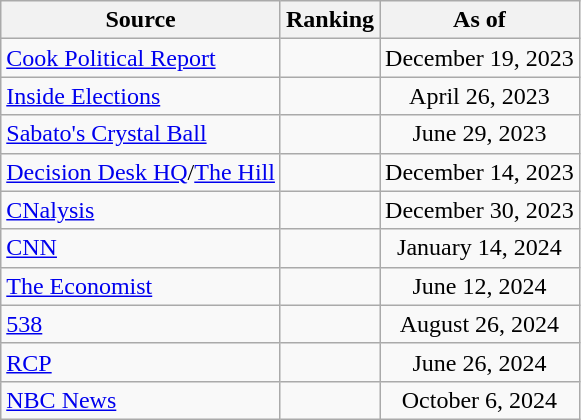<table class="wikitable" style="text-align:center">
<tr>
<th>Source</th>
<th>Ranking</th>
<th>As of</th>
</tr>
<tr>
<td align=left><a href='#'>Cook Political Report</a></td>
<td></td>
<td>December 19, 2023</td>
</tr>
<tr>
<td align=left><a href='#'>Inside Elections</a></td>
<td></td>
<td>April 26, 2023</td>
</tr>
<tr>
<td align=left><a href='#'>Sabato's Crystal Ball</a></td>
<td></td>
<td>June 29, 2023</td>
</tr>
<tr>
<td align=left><a href='#'>Decision Desk HQ</a>/<a href='#'>The Hill</a></td>
<td></td>
<td>December 14, 2023</td>
</tr>
<tr>
<td align=left><a href='#'>CNalysis</a></td>
<td></td>
<td>December 30, 2023</td>
</tr>
<tr>
<td align=left><a href='#'>CNN</a></td>
<td></td>
<td>January 14, 2024</td>
</tr>
<tr>
<td align=left><a href='#'>The Economist</a></td>
<td></td>
<td>June 12, 2024</td>
</tr>
<tr>
<td align="left"><a href='#'>538</a></td>
<td></td>
<td>August 26, 2024</td>
</tr>
<tr>
<td align="left"><a href='#'>RCP</a></td>
<td></td>
<td>June 26, 2024</td>
</tr>
<tr>
<td align="left"><a href='#'>NBC News</a></td>
<td></td>
<td>October 6, 2024</td>
</tr>
</table>
